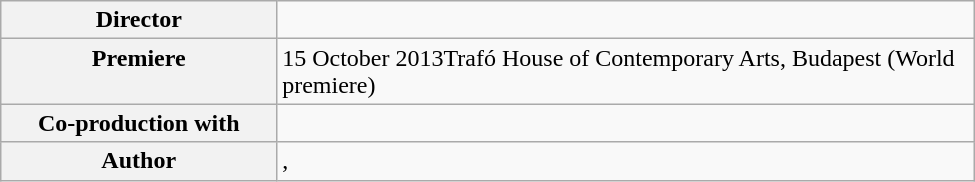<table class="wikitable" style="width:650px; ">
<tr>
<th align="left" valign="top">Director</th>
<td align="left" valign="top"></td>
</tr>
<tr>
<th align="left" valign="top">Premiere</th>
<td align="left" valign="top">15 October 2013Trafó House of Contemporary Arts, Budapest (World premiere)</td>
</tr>
<tr>
<th align="left" valign="top">Co-production with</th>
<td align="left" valign="top"></td>
</tr>
<tr>
<th align="left" valign="top" style="width:180px;">Author</th>
<td align="left" valign="top" style="width:470px;">, </td>
</tr>
</table>
